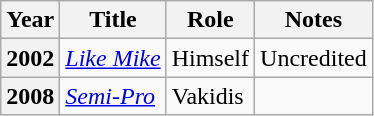<table class="wikitable plainrowheaders sortable">
<tr>
<th scope="col">Year</th>
<th scope="col">Title</th>
<th scope="col">Role</th>
<th scope="col" class="unsortable">Notes</th>
</tr>
<tr>
<th scope="row">2002</th>
<td><em><a href='#'>Like Mike</a></em></td>
<td>Himself</td>
<td>Uncredited</td>
</tr>
<tr>
<th scope="row">2008</th>
<td><em><a href='#'>Semi-Pro</a></em></td>
<td>Vakidis</td>
</tr>
</table>
